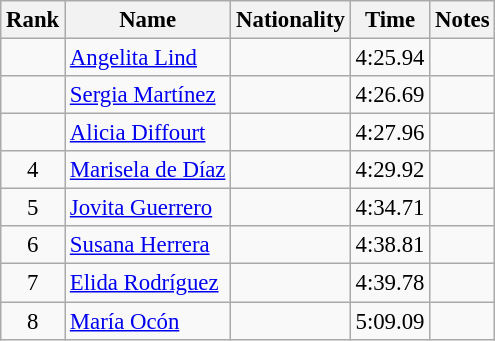<table class="wikitable sortable" style="text-align:center;font-size:95%">
<tr>
<th>Rank</th>
<th>Name</th>
<th>Nationality</th>
<th>Time</th>
<th>Notes</th>
</tr>
<tr>
<td></td>
<td align=left><a href='#'>Angelita Lind</a></td>
<td align=left></td>
<td>4:25.94</td>
<td></td>
</tr>
<tr>
<td></td>
<td align=left><a href='#'>Sergia Martínez</a></td>
<td align=left></td>
<td>4:26.69</td>
<td></td>
</tr>
<tr>
<td></td>
<td align=left><a href='#'>Alicia Diffourt</a></td>
<td align=left></td>
<td>4:27.96</td>
<td></td>
</tr>
<tr>
<td>4</td>
<td align=left><a href='#'>Marisela de Díaz</a></td>
<td align=left></td>
<td>4:29.92</td>
<td></td>
</tr>
<tr>
<td>5</td>
<td align=left><a href='#'>Jovita Guerrero</a></td>
<td align=left></td>
<td>4:34.71</td>
<td></td>
</tr>
<tr>
<td>6</td>
<td align=left><a href='#'>Susana Herrera</a></td>
<td align=left></td>
<td>4:38.81</td>
<td></td>
</tr>
<tr>
<td>7</td>
<td align=left><a href='#'>Elida Rodríguez</a></td>
<td align=left></td>
<td>4:39.78</td>
<td></td>
</tr>
<tr>
<td>8</td>
<td align=left><a href='#'>María Ocón</a></td>
<td align=left></td>
<td>5:09.09</td>
<td></td>
</tr>
</table>
